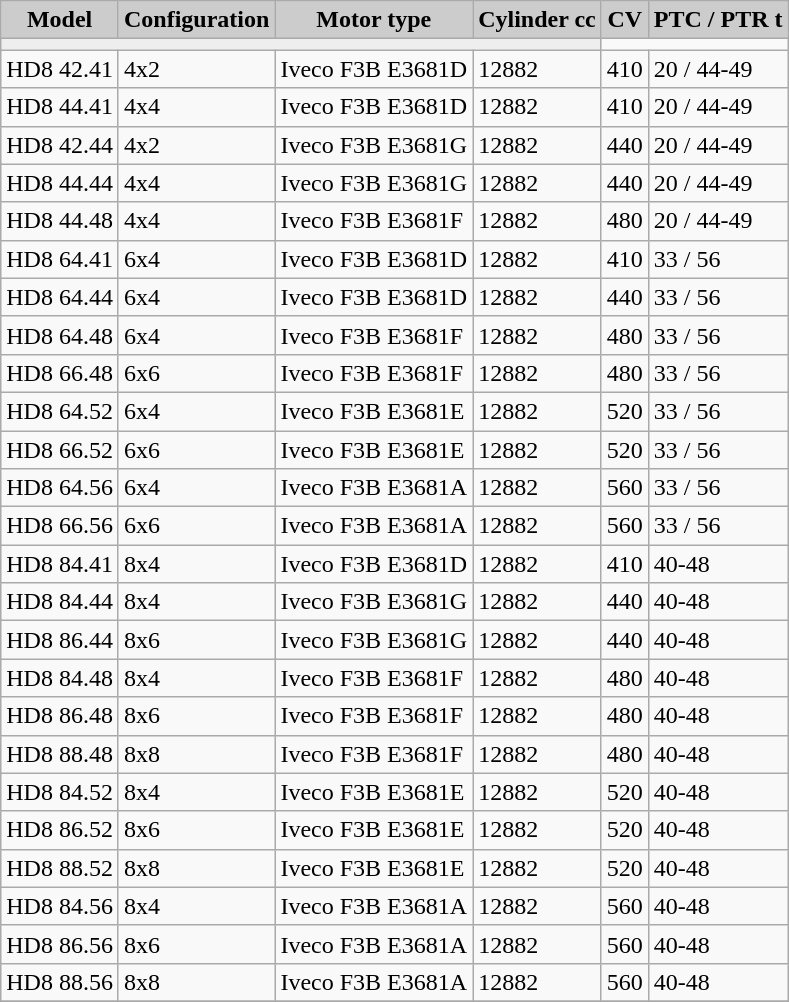<table class="wikitable">
<tr>
<td style="background:#CCCCCC;text-align:center"><strong>Model</strong></td>
<td style="background:#CCCCCC;text-align:center"><strong>Configuration</strong></td>
<td style="background:#CCCCCC;text-align:center"><strong>Motor type</strong></td>
<td style="background:#CCCCCC;text-align:center"><strong>Cylinder cc</strong></td>
<td style="background:#CCCCCC;text-align:center"><strong>CV</strong></td>
<td style="background:#CCCCCC;text-align:center"><strong>PTC / PTR t</strong></td>
</tr>
<tr>
<td style="background:#EEEEEE;text-align:center" colspan=4></td>
</tr>
<tr>
<td>HD8 42.41</td>
<td>4x2</td>
<td>Iveco F3B E3681D</td>
<td>12882</td>
<td>410</td>
<td>20 / 44-49</td>
</tr>
<tr>
<td>HD8 44.41</td>
<td>4x4</td>
<td>Iveco F3B E3681D</td>
<td>12882</td>
<td>410</td>
<td>20 / 44-49</td>
</tr>
<tr>
<td>HD8 42.44</td>
<td>4x2</td>
<td>Iveco F3B E3681G</td>
<td>12882</td>
<td>440</td>
<td>20 / 44-49</td>
</tr>
<tr>
<td>HD8 44.44</td>
<td>4x4</td>
<td>Iveco F3B E3681G</td>
<td>12882</td>
<td>440</td>
<td>20 / 44-49</td>
</tr>
<tr>
<td>HD8 44.48</td>
<td>4x4</td>
<td>Iveco F3B E3681F</td>
<td>12882</td>
<td>480</td>
<td>20 / 44-49</td>
</tr>
<tr>
<td>HD8 64.41</td>
<td>6x4</td>
<td>Iveco F3B E3681D</td>
<td>12882</td>
<td>410</td>
<td>33 / 56</td>
</tr>
<tr>
<td>HD8 64.44</td>
<td>6x4</td>
<td>Iveco F3B E3681D</td>
<td>12882</td>
<td>440</td>
<td>33 / 56</td>
</tr>
<tr>
<td>HD8 64.48</td>
<td>6x4</td>
<td>Iveco F3B E3681F</td>
<td>12882</td>
<td>480</td>
<td>33 / 56</td>
</tr>
<tr>
<td>HD8 66.48</td>
<td>6x6</td>
<td>Iveco F3B E3681F</td>
<td>12882</td>
<td>480</td>
<td>33 / 56</td>
</tr>
<tr>
<td>HD8 64.52</td>
<td>6x4</td>
<td>Iveco F3B E3681E</td>
<td>12882</td>
<td>520</td>
<td>33 / 56</td>
</tr>
<tr>
<td>HD8 66.52</td>
<td>6x6</td>
<td>Iveco F3B E3681E</td>
<td>12882</td>
<td>520</td>
<td>33 / 56</td>
</tr>
<tr>
<td>HD8 64.56</td>
<td>6x4</td>
<td>Iveco F3B E3681A</td>
<td>12882</td>
<td>560</td>
<td>33 / 56</td>
</tr>
<tr>
<td>HD8 66.56</td>
<td>6x6</td>
<td>Iveco F3B E3681A</td>
<td>12882</td>
<td>560</td>
<td>33 / 56</td>
</tr>
<tr>
<td>HD8 84.41</td>
<td>8x4</td>
<td>Iveco F3B E3681D</td>
<td>12882</td>
<td>410</td>
<td>40-48</td>
</tr>
<tr>
<td>HD8 84.44</td>
<td>8x4</td>
<td>Iveco F3B E3681G</td>
<td>12882</td>
<td>440</td>
<td>40-48</td>
</tr>
<tr>
<td>HD8 86.44</td>
<td>8x6</td>
<td>Iveco F3B E3681G</td>
<td>12882</td>
<td>440</td>
<td>40-48</td>
</tr>
<tr>
<td>HD8 84.48</td>
<td>8x4</td>
<td>Iveco F3B E3681F</td>
<td>12882</td>
<td>480</td>
<td>40-48</td>
</tr>
<tr>
<td>HD8 86.48</td>
<td>8x6</td>
<td>Iveco F3B E3681F</td>
<td>12882</td>
<td>480</td>
<td>40-48</td>
</tr>
<tr>
<td>HD8 88.48</td>
<td>8x8</td>
<td>Iveco F3B E3681F</td>
<td>12882</td>
<td>480</td>
<td>40-48</td>
</tr>
<tr>
<td>HD8 84.52</td>
<td>8x4</td>
<td>Iveco F3B E3681E</td>
<td>12882</td>
<td>520</td>
<td>40-48</td>
</tr>
<tr>
<td>HD8 86.52</td>
<td>8x6</td>
<td>Iveco F3B E3681E</td>
<td>12882</td>
<td>520</td>
<td>40-48</td>
</tr>
<tr>
<td>HD8 88.52</td>
<td>8x8</td>
<td>Iveco F3B E3681E</td>
<td>12882</td>
<td>520</td>
<td>40-48</td>
</tr>
<tr>
<td>HD8 84.56</td>
<td>8x4</td>
<td>Iveco F3B E3681A</td>
<td>12882</td>
<td>560</td>
<td>40-48</td>
</tr>
<tr>
<td>HD8 86.56</td>
<td>8x6</td>
<td>Iveco F3B E3681A</td>
<td>12882</td>
<td>560</td>
<td>40-48</td>
</tr>
<tr>
<td>HD8 88.56</td>
<td>8x8</td>
<td>Iveco F3B E3681A</td>
<td>12882</td>
<td>560</td>
<td>40-48</td>
</tr>
<tr>
</tr>
</table>
